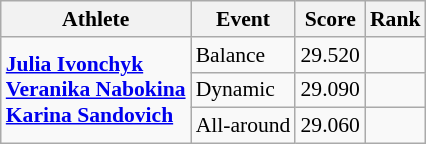<table class="wikitable" style="text-align:center; font-size:90%">
<tr>
<th>Athlete</th>
<th>Event</th>
<th>Score</th>
<th>Rank</th>
</tr>
<tr>
<td rowspan=3 align=left><strong><a href='#'>Julia Ivonchyk</a><br><a href='#'>Veranika Nabokina</a><br><a href='#'>Karina Sandovich</a></strong></td>
<td align=left>Balance</td>
<td>29.520</td>
<td></td>
</tr>
<tr>
<td align=left>Dynamic</td>
<td>29.090</td>
<td></td>
</tr>
<tr>
<td align=left>All-around</td>
<td>29.060</td>
<td></td>
</tr>
</table>
